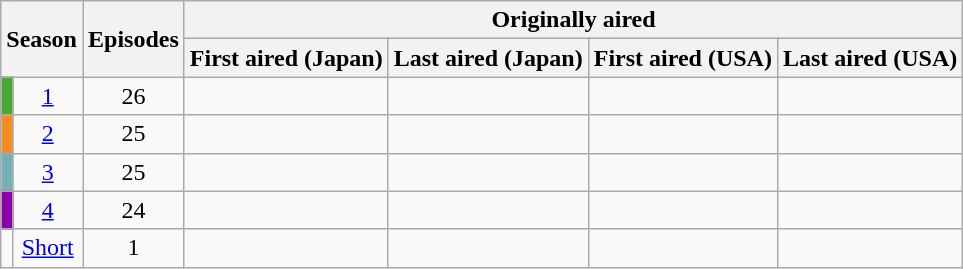<table class="wikitable plainrowheaders" style="text-align:center;">
<tr>
<th colspan="2" rowspan="2">Season</th>
<th rowspan="2">Episodes</th>
<th colspan="4">Originally aired</th>
</tr>
<tr>
<th>First aired (Japan)</th>
<th>Last aired (Japan)</th>
<th>First aired (USA)</th>
<th>Last aired (USA)</th>
</tr>
<tr>
<td style="background:#47A936"></td>
<td><a href='#'>1</a></td>
<td>26</td>
<td></td>
<td></td>
<td></td>
<td></td>
</tr>
<tr>
<td style="background:#f68b21"></td>
<td><a href='#'>2</a></td>
<td>25</td>
<td></td>
<td></td>
<td></td>
<td></td>
</tr>
<tr>
<td style="background:#73B1B7"></td>
<td><a href='#'>3</a></td>
<td>25</td>
<td></td>
<td></td>
<td></td>
<td></td>
</tr>
<tr>
<td style="background:#8E00AE"></td>
<td><a href='#'>4</a></td>
<td>24</td>
<td></td>
<td></td>
<td></td>
<td></td>
</tr>
<tr>
<td style=“background:#00008B"></td>
<td><a href='#'>Short</a></td>
<td>1</td>
<td></td>
<td></td>
<td></td>
<td></td>
</tr>
</table>
